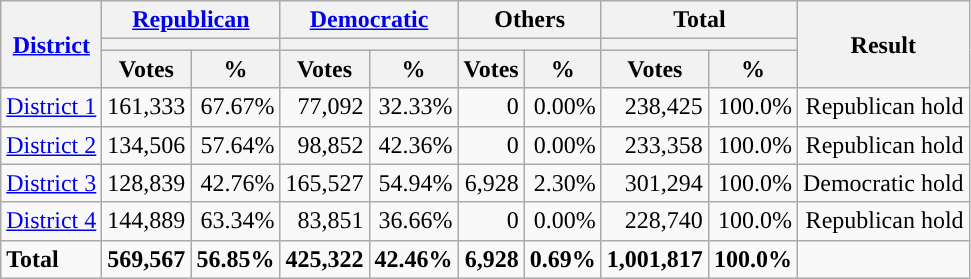<table class="wikitable plainrowheaders sortable" style="font-size:100%; text-align:right;">
<tr>
<th scope=col rowspan=3><a href='#'>District</a></th>
<th scope=col colspan=2><a href='#'>Republican</a></th>
<th scope=col colspan=2><a href='#'>Democratic</a></th>
<th scope=col colspan=2>Others</th>
<th scope=col colspan=2>Total</th>
<th scope=col rowspan=3>Result</th>
</tr>
<tr>
<th scope=col colspan=2 style="background:"></th>
<th scope=col colspan=2 style="background:"></th>
<th scope=col colspan=2></th>
<th scope=col colspan=2></th>
</tr>
<tr>
<th scope=col data-sort-type="number">Votes</th>
<th scope=col data-sort-type="number">%</th>
<th scope=col data-sort-type="number">Votes</th>
<th scope=col data-sort-type="number">%</th>
<th scope=col data-sort-type="number">Votes</th>
<th scope=col data-sort-type="number">%</th>
<th scope=col data-sort-type="number">Votes</th>
<th scope=col data-sort-type="number">%</th>
</tr>
<tr>
<td align=left><a href='#'>District 1</a></td>
<td>161,333</td>
<td>67.67%</td>
<td>77,092</td>
<td>32.33%</td>
<td>0</td>
<td>0.00%</td>
<td>238,425</td>
<td>100.0%</td>
<td>Republican hold</td>
</tr>
<tr>
<td align=left><a href='#'>District 2</a></td>
<td>134,506</td>
<td>57.64%</td>
<td>98,852</td>
<td>42.36%</td>
<td>0</td>
<td>0.00%</td>
<td>233,358</td>
<td>100.0%</td>
<td>Republican hold</td>
</tr>
<tr>
<td align=left><a href='#'>District 3</a></td>
<td>128,839</td>
<td>42.76%</td>
<td>165,527</td>
<td>54.94%</td>
<td>6,928</td>
<td>2.30%</td>
<td>301,294</td>
<td>100.0%</td>
<td>Democratic hold</td>
</tr>
<tr>
<td align=left><a href='#'>District 4</a></td>
<td>144,889</td>
<td>63.34%</td>
<td>83,851</td>
<td>36.66%</td>
<td>0</td>
<td>0.00%</td>
<td>228,740</td>
<td>100.0%</td>
<td>Republican hold</td>
</tr>
<tr class="sortbottom" style="font-weight:bold">
<td align=left>Total</td>
<td>569,567</td>
<td>56.85%</td>
<td>425,322</td>
<td>42.46%</td>
<td>6,928</td>
<td>0.69%</td>
<td>1,001,817</td>
<td>100.0%</td>
<td></td>
</tr>
</table>
